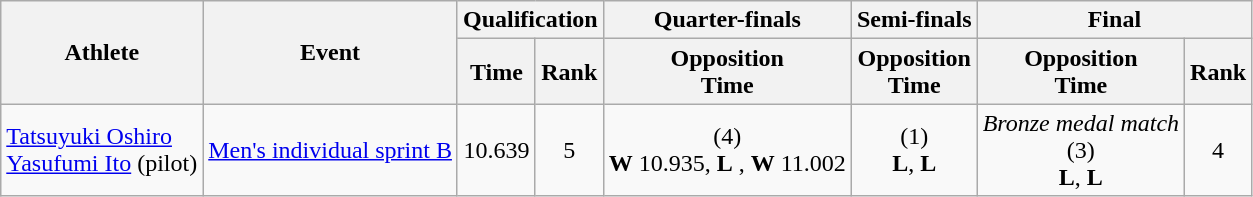<table class=wikitable>
<tr>
<th rowspan="2">Athlete</th>
<th rowspan="2">Event</th>
<th colspan="2">Qualification</th>
<th>Quarter-finals</th>
<th>Semi-finals</th>
<th colspan="2">Final</th>
</tr>
<tr>
<th>Time</th>
<th>Rank</th>
<th>Opposition<br>Time</th>
<th>Opposition<br>Time</th>
<th>Opposition<br>Time</th>
<th>Rank</th>
</tr>
<tr>
<td><a href='#'>Tatsuyuki Oshiro</a><br><a href='#'>Yasufumi Ito</a> (pilot)</td>
<td rowspan="2"><a href='#'>Men's individual sprint B</a></td>
<td align="center">10.639</td>
<td align="center">5</td>
<td align="center"> (4)<br><strong>W</strong> 10.935, <strong>L</strong> , <strong>W</strong> 11.002</td>
<td align="center"> (1)<br><strong>L</strong>, <strong>L</strong></td>
<td align="center"><em>Bronze medal match</em><br> (3)<br><strong>L</strong>, <strong>L</strong></td>
<td align="center">4</td>
</tr>
</table>
